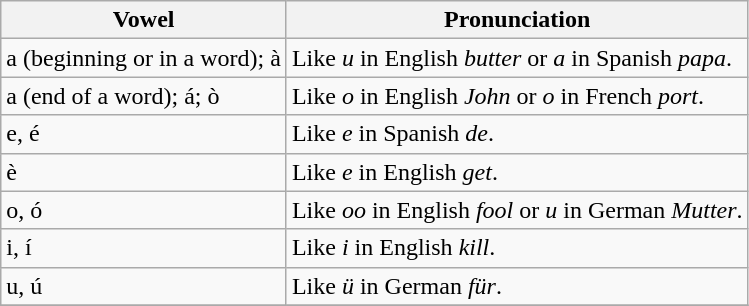<table class="wikitable">
<tr>
<th scope = "col">Vowel</th>
<th scope = "col">Pronunciation</th>
</tr>
<tr>
<td>a (beginning or in a word); à</td>
<td>Like <em>u</em> in English <em>butter</em> or <em>a</em> in Spanish <em>papa</em>.</td>
</tr>
<tr>
<td>a (end of a word); á; ò</td>
<td>Like <em>o</em> in English <em>John</em> or <em>o</em> in French <em>port</em>.</td>
</tr>
<tr>
<td>e, é</td>
<td>Like <em>e</em> in Spanish <em>de</em>.</td>
</tr>
<tr>
<td>è</td>
<td>Like <em>e</em> in English <em>get</em>.</td>
</tr>
<tr>
<td>o, ó</td>
<td>Like <em>oo</em> in English <em>fool</em> or <em>u</em> in German <em>Mutter</em>.</td>
</tr>
<tr>
<td>i, í</td>
<td>Like <em>i</em> in English <em>kill</em>.</td>
</tr>
<tr>
<td>u, ú</td>
<td>Like <em>ü</em> in German <em>für</em>.</td>
</tr>
<tr>
</tr>
</table>
